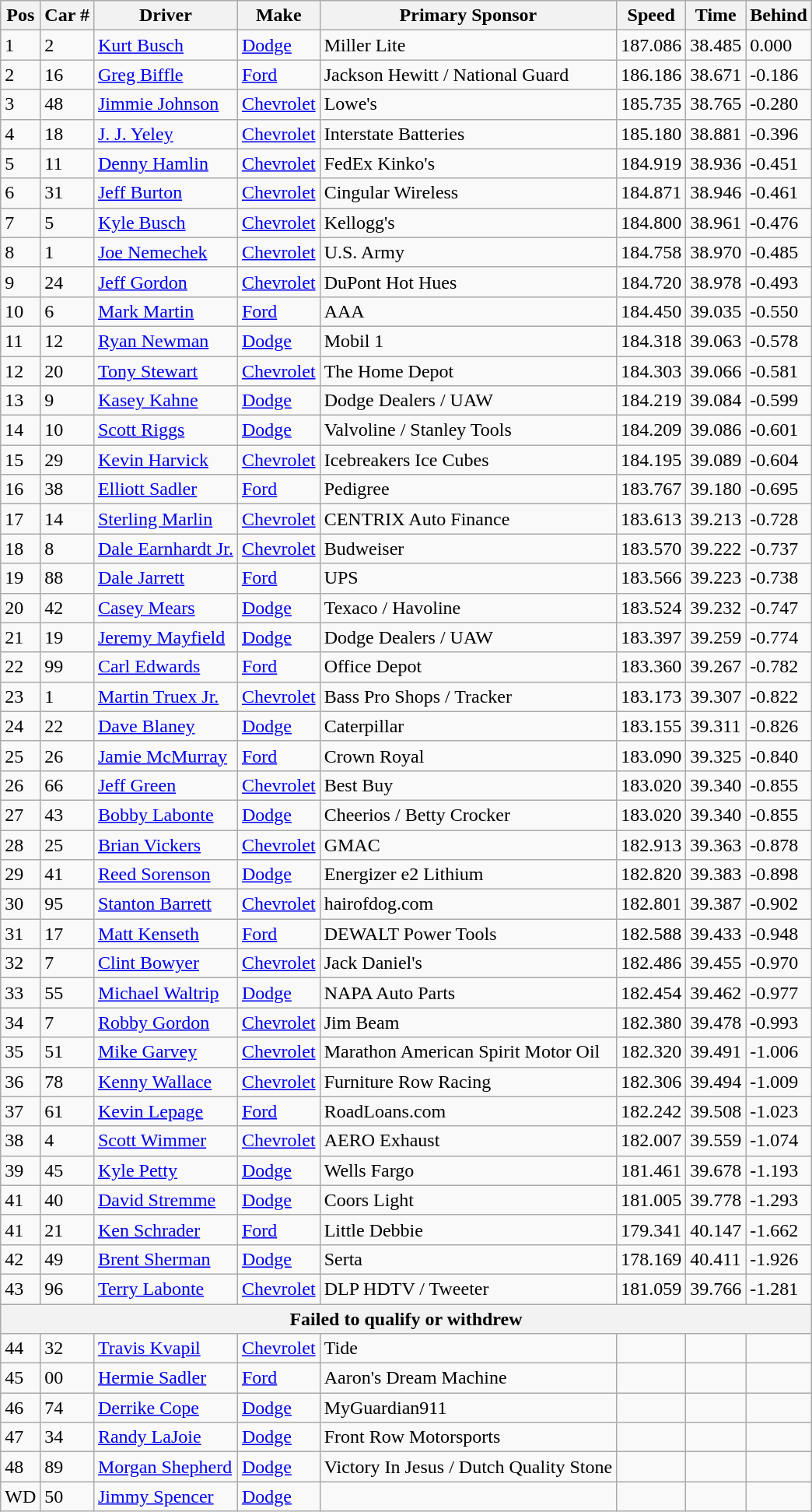<table class="wikitable">
<tr>
<th colspan="1" rowspan="1">Pos</th>
<th colspan="1" rowspan="1">Car #</th>
<th colspan="1" rowspan="1">Driver</th>
<th colspan="1" rowspan="1">Make</th>
<th colspan="1" rowspan="1">Primary Sponsor</th>
<th colspan="1" rowspan="1">Speed</th>
<th colspan="1" rowspan="1">Time</th>
<th colspan="1" rowspan="1">Behind</th>
</tr>
<tr>
<td>1</td>
<td>2</td>
<td><a href='#'>Kurt Busch</a></td>
<td><a href='#'>Dodge</a></td>
<td>Miller Lite</td>
<td>187.086</td>
<td>38.485</td>
<td>0.000</td>
</tr>
<tr>
<td>2</td>
<td>16</td>
<td><a href='#'>Greg Biffle</a></td>
<td><a href='#'>Ford</a></td>
<td>Jackson Hewitt / National Guard</td>
<td>186.186</td>
<td>38.671</td>
<td>-0.186</td>
</tr>
<tr>
<td>3</td>
<td>48</td>
<td><a href='#'>Jimmie Johnson</a></td>
<td><a href='#'>Chevrolet</a></td>
<td>Lowe's</td>
<td>185.735</td>
<td>38.765</td>
<td>-0.280</td>
</tr>
<tr>
<td>4</td>
<td>18</td>
<td><a href='#'>J. J. Yeley</a></td>
<td><a href='#'>Chevrolet</a></td>
<td>Interstate Batteries</td>
<td>185.180</td>
<td>38.881</td>
<td>-0.396</td>
</tr>
<tr>
<td>5</td>
<td>11</td>
<td><a href='#'>Denny Hamlin</a></td>
<td><a href='#'>Chevrolet</a></td>
<td>FedEx Kinko's</td>
<td>184.919</td>
<td>38.936</td>
<td>-0.451</td>
</tr>
<tr>
<td>6</td>
<td>31</td>
<td><a href='#'>Jeff Burton</a></td>
<td><a href='#'>Chevrolet</a></td>
<td>Cingular Wireless</td>
<td>184.871</td>
<td>38.946</td>
<td>-0.461</td>
</tr>
<tr>
<td>7</td>
<td>5</td>
<td><a href='#'>Kyle Busch</a></td>
<td><a href='#'>Chevrolet</a></td>
<td>Kellogg's</td>
<td>184.800</td>
<td>38.961</td>
<td>-0.476</td>
</tr>
<tr>
<td>8</td>
<td>1</td>
<td><a href='#'>Joe Nemechek</a></td>
<td><a href='#'>Chevrolet</a></td>
<td>U.S. Army</td>
<td>184.758</td>
<td>38.970</td>
<td>-0.485</td>
</tr>
<tr>
<td>9</td>
<td>24</td>
<td><a href='#'>Jeff Gordon</a></td>
<td><a href='#'>Chevrolet</a></td>
<td>DuPont Hot Hues</td>
<td>184.720</td>
<td>38.978</td>
<td>-0.493</td>
</tr>
<tr>
<td>10</td>
<td>6</td>
<td><a href='#'>Mark Martin</a></td>
<td><a href='#'>Ford</a></td>
<td>AAA</td>
<td>184.450</td>
<td>39.035</td>
<td>-0.550</td>
</tr>
<tr>
<td>11</td>
<td>12</td>
<td><a href='#'>Ryan Newman</a></td>
<td><a href='#'>Dodge</a></td>
<td>Mobil 1</td>
<td>184.318</td>
<td>39.063</td>
<td>-0.578</td>
</tr>
<tr>
<td>12</td>
<td>20</td>
<td><a href='#'>Tony Stewart</a></td>
<td><a href='#'>Chevrolet</a></td>
<td>The Home Depot</td>
<td>184.303</td>
<td>39.066</td>
<td>-0.581</td>
</tr>
<tr>
<td>13</td>
<td>9</td>
<td><a href='#'>Kasey Kahne</a></td>
<td><a href='#'>Dodge</a></td>
<td>Dodge Dealers / UAW</td>
<td>184.219</td>
<td>39.084</td>
<td>-0.599</td>
</tr>
<tr>
<td>14</td>
<td>10</td>
<td><a href='#'>Scott Riggs</a></td>
<td><a href='#'>Dodge</a></td>
<td>Valvoline / Stanley Tools</td>
<td>184.209</td>
<td>39.086</td>
<td>-0.601</td>
</tr>
<tr>
<td>15</td>
<td>29</td>
<td><a href='#'>Kevin Harvick</a></td>
<td><a href='#'>Chevrolet</a></td>
<td>Icebreakers Ice Cubes</td>
<td>184.195</td>
<td>39.089</td>
<td>-0.604</td>
</tr>
<tr>
<td>16</td>
<td>38</td>
<td><a href='#'>Elliott Sadler</a></td>
<td><a href='#'>Ford</a></td>
<td>Pedigree</td>
<td>183.767</td>
<td>39.180</td>
<td>-0.695</td>
</tr>
<tr>
<td>17</td>
<td>14</td>
<td><a href='#'>Sterling Marlin</a></td>
<td><a href='#'>Chevrolet</a></td>
<td>CENTRIX Auto Finance</td>
<td>183.613</td>
<td>39.213</td>
<td>-0.728</td>
</tr>
<tr>
<td>18</td>
<td>8</td>
<td><a href='#'>Dale Earnhardt Jr.</a></td>
<td><a href='#'>Chevrolet</a></td>
<td>Budweiser</td>
<td>183.570</td>
<td>39.222</td>
<td>-0.737</td>
</tr>
<tr>
<td>19</td>
<td>88</td>
<td><a href='#'>Dale Jarrett</a></td>
<td><a href='#'>Ford</a></td>
<td>UPS</td>
<td>183.566</td>
<td>39.223</td>
<td>-0.738</td>
</tr>
<tr>
<td>20</td>
<td>42</td>
<td><a href='#'>Casey Mears</a></td>
<td><a href='#'>Dodge</a></td>
<td>Texaco / Havoline</td>
<td>183.524</td>
<td>39.232</td>
<td>-0.747</td>
</tr>
<tr>
<td>21</td>
<td>19</td>
<td><a href='#'>Jeremy Mayfield</a></td>
<td><a href='#'>Dodge</a></td>
<td>Dodge Dealers / UAW</td>
<td>183.397</td>
<td>39.259</td>
<td>-0.774</td>
</tr>
<tr>
<td>22</td>
<td>99</td>
<td><a href='#'>Carl Edwards</a></td>
<td><a href='#'>Ford</a></td>
<td>Office Depot</td>
<td>183.360</td>
<td>39.267</td>
<td>-0.782</td>
</tr>
<tr>
<td>23</td>
<td>1</td>
<td><a href='#'>Martin Truex Jr.</a></td>
<td><a href='#'>Chevrolet</a></td>
<td>Bass Pro Shops / Tracker</td>
<td>183.173</td>
<td>39.307</td>
<td>-0.822</td>
</tr>
<tr>
<td>24</td>
<td>22</td>
<td><a href='#'>Dave Blaney</a></td>
<td><a href='#'>Dodge</a></td>
<td>Caterpillar</td>
<td>183.155</td>
<td>39.311</td>
<td>-0.826</td>
</tr>
<tr>
<td>25</td>
<td>26</td>
<td><a href='#'>Jamie McMurray</a></td>
<td><a href='#'>Ford</a></td>
<td>Crown Royal</td>
<td>183.090</td>
<td>39.325</td>
<td>-0.840</td>
</tr>
<tr>
<td>26</td>
<td>66</td>
<td><a href='#'>Jeff Green</a></td>
<td><a href='#'>Chevrolet</a></td>
<td>Best Buy</td>
<td>183.020</td>
<td>39.340</td>
<td>-0.855</td>
</tr>
<tr>
<td>27</td>
<td>43</td>
<td><a href='#'>Bobby Labonte</a></td>
<td><a href='#'>Dodge</a></td>
<td>Cheerios / Betty Crocker</td>
<td>183.020</td>
<td>39.340</td>
<td>-0.855</td>
</tr>
<tr>
<td>28</td>
<td>25</td>
<td><a href='#'>Brian Vickers</a></td>
<td><a href='#'>Chevrolet</a></td>
<td>GMAC</td>
<td>182.913</td>
<td>39.363</td>
<td>-0.878</td>
</tr>
<tr>
<td>29</td>
<td>41</td>
<td><a href='#'>Reed Sorenson</a></td>
<td><a href='#'>Dodge</a></td>
<td>Energizer e2 Lithium</td>
<td>182.820</td>
<td>39.383</td>
<td>-0.898</td>
</tr>
<tr>
<td>30</td>
<td>95</td>
<td><a href='#'>Stanton Barrett</a></td>
<td><a href='#'>Chevrolet</a></td>
<td>hairofdog.com</td>
<td>182.801</td>
<td>39.387</td>
<td>-0.902</td>
</tr>
<tr>
<td>31</td>
<td>17</td>
<td><a href='#'>Matt Kenseth</a></td>
<td><a href='#'>Ford</a></td>
<td>DEWALT Power Tools</td>
<td>182.588</td>
<td>39.433</td>
<td>-0.948</td>
</tr>
<tr>
<td>32</td>
<td>7</td>
<td><a href='#'>Clint Bowyer</a></td>
<td><a href='#'>Chevrolet</a></td>
<td>Jack Daniel's</td>
<td>182.486</td>
<td>39.455</td>
<td>-0.970</td>
</tr>
<tr>
<td>33</td>
<td>55</td>
<td><a href='#'>Michael Waltrip</a></td>
<td><a href='#'>Dodge</a></td>
<td>NAPA Auto Parts</td>
<td>182.454</td>
<td>39.462</td>
<td>-0.977</td>
</tr>
<tr>
<td>34</td>
<td>7</td>
<td><a href='#'>Robby Gordon</a></td>
<td><a href='#'>Chevrolet</a></td>
<td>Jim Beam</td>
<td>182.380</td>
<td>39.478</td>
<td>-0.993</td>
</tr>
<tr>
<td>35</td>
<td>51</td>
<td><a href='#'>Mike Garvey</a></td>
<td><a href='#'>Chevrolet</a></td>
<td>Marathon American Spirit Motor Oil</td>
<td>182.320</td>
<td>39.491</td>
<td>-1.006</td>
</tr>
<tr>
<td>36</td>
<td>78</td>
<td><a href='#'>Kenny Wallace</a></td>
<td><a href='#'>Chevrolet</a></td>
<td>Furniture Row Racing</td>
<td>182.306</td>
<td>39.494</td>
<td>-1.009</td>
</tr>
<tr>
<td>37</td>
<td>61</td>
<td><a href='#'>Kevin Lepage</a></td>
<td><a href='#'>Ford</a></td>
<td>RoadLoans.com</td>
<td>182.242</td>
<td>39.508</td>
<td>-1.023</td>
</tr>
<tr>
<td>38</td>
<td>4</td>
<td><a href='#'>Scott Wimmer</a></td>
<td><a href='#'>Chevrolet</a></td>
<td>AERO Exhaust</td>
<td>182.007</td>
<td>39.559</td>
<td>-1.074</td>
</tr>
<tr>
<td>39</td>
<td>45</td>
<td><a href='#'>Kyle Petty</a></td>
<td><a href='#'>Dodge</a></td>
<td>Wells Fargo</td>
<td>181.461</td>
<td>39.678</td>
<td>-1.193</td>
</tr>
<tr>
<td>41</td>
<td>40</td>
<td><a href='#'>David Stremme</a></td>
<td><a href='#'>Dodge</a></td>
<td>Coors Light</td>
<td>181.005</td>
<td>39.778</td>
<td>-1.293</td>
</tr>
<tr>
<td>41</td>
<td>21</td>
<td><a href='#'>Ken Schrader</a></td>
<td><a href='#'>Ford</a></td>
<td>Little Debbie</td>
<td>179.341</td>
<td>40.147</td>
<td>-1.662</td>
</tr>
<tr>
<td>42</td>
<td>49</td>
<td><a href='#'>Brent Sherman</a></td>
<td><a href='#'>Dodge</a></td>
<td>Serta</td>
<td>178.169</td>
<td>40.411</td>
<td>-1.926</td>
</tr>
<tr>
<td>43</td>
<td>96</td>
<td><a href='#'>Terry Labonte</a></td>
<td><a href='#'>Chevrolet</a></td>
<td>DLP HDTV / Tweeter</td>
<td>181.059</td>
<td>39.766</td>
<td>-1.281</td>
</tr>
<tr>
<th colspan="8">Failed to qualify or withdrew</th>
</tr>
<tr>
<td>44</td>
<td>32</td>
<td><a href='#'>Travis Kvapil</a></td>
<td><a href='#'>Chevrolet</a></td>
<td>Tide</td>
<td></td>
<td></td>
<td></td>
</tr>
<tr>
<td>45</td>
<td>00</td>
<td><a href='#'>Hermie Sadler</a></td>
<td><a href='#'>Ford</a></td>
<td>Aaron's Dream Machine</td>
<td></td>
<td></td>
<td></td>
</tr>
<tr>
<td>46</td>
<td>74</td>
<td><a href='#'>Derrike Cope</a></td>
<td><a href='#'>Dodge</a></td>
<td>MyGuardian911</td>
<td></td>
<td></td>
<td></td>
</tr>
<tr>
<td>47</td>
<td>34</td>
<td><a href='#'>Randy LaJoie</a></td>
<td><a href='#'>Dodge</a></td>
<td>Front Row Motorsports</td>
<td></td>
<td></td>
<td></td>
</tr>
<tr>
<td>48</td>
<td>89</td>
<td><a href='#'>Morgan Shepherd</a></td>
<td><a href='#'>Dodge</a></td>
<td>Victory In Jesus / Dutch Quality Stone</td>
<td></td>
<td></td>
<td></td>
</tr>
<tr>
<td>WD</td>
<td>50</td>
<td><a href='#'>Jimmy Spencer</a></td>
<td><a href='#'>Dodge</a></td>
<td></td>
<td></td>
<td></td>
<td></td>
</tr>
</table>
